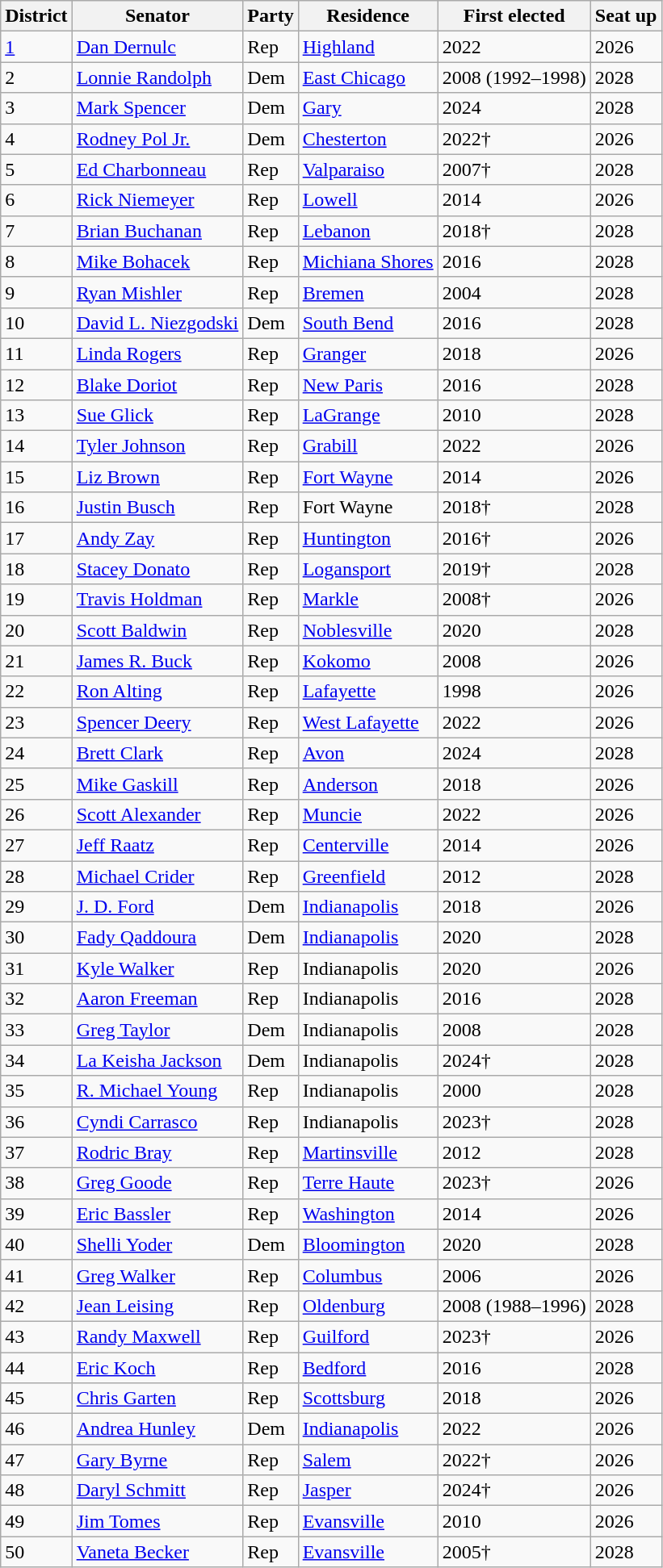<table class="wikitable sortable">
<tr>
<th>District</th>
<th>Senator</th>
<th>Party</th>
<th>Residence</th>
<th>First elected</th>
<th>Seat up</th>
</tr>
<tr>
<td><a href='#'>1</a></td>
<td><a href='#'>Dan Dernulc</a></td>
<td>Rep</td>
<td><a href='#'>Highland</a></td>
<td>2022</td>
<td>2026</td>
</tr>
<tr>
<td>2</td>
<td><a href='#'>Lonnie Randolph</a></td>
<td>Dem</td>
<td><a href='#'>East Chicago</a></td>
<td>2008 (1992–1998)</td>
<td>2028</td>
</tr>
<tr>
<td>3</td>
<td><a href='#'>Mark Spencer</a></td>
<td>Dem</td>
<td><a href='#'>Gary</a></td>
<td>2024</td>
<td>2028</td>
</tr>
<tr>
<td>4</td>
<td><a href='#'>Rodney Pol Jr.</a></td>
<td>Dem</td>
<td><a href='#'>Chesterton</a></td>
<td>2022†</td>
<td>2026</td>
</tr>
<tr>
<td>5</td>
<td><a href='#'>Ed Charbonneau</a></td>
<td>Rep</td>
<td><a href='#'>Valparaiso</a></td>
<td>2007†</td>
<td>2028</td>
</tr>
<tr>
<td>6</td>
<td><a href='#'>Rick Niemeyer</a></td>
<td>Rep</td>
<td><a href='#'>Lowell</a></td>
<td>2014</td>
<td>2026</td>
</tr>
<tr>
<td>7</td>
<td><a href='#'>Brian Buchanan</a></td>
<td>Rep</td>
<td><a href='#'>Lebanon</a></td>
<td>2018†</td>
<td>2028</td>
</tr>
<tr>
<td>8</td>
<td><a href='#'>Mike Bohacek</a></td>
<td>Rep</td>
<td><a href='#'>Michiana Shores</a></td>
<td>2016</td>
<td>2028</td>
</tr>
<tr>
<td>9</td>
<td><a href='#'>Ryan Mishler</a></td>
<td>Rep</td>
<td><a href='#'>Bremen</a></td>
<td>2004</td>
<td>2028</td>
</tr>
<tr>
<td>10</td>
<td><a href='#'>David L. Niezgodski</a></td>
<td>Dem</td>
<td><a href='#'>South Bend</a></td>
<td>2016</td>
<td>2028</td>
</tr>
<tr>
<td>11</td>
<td><a href='#'>Linda Rogers</a></td>
<td>Rep</td>
<td><a href='#'>Granger</a></td>
<td>2018</td>
<td>2026</td>
</tr>
<tr>
<td>12</td>
<td><a href='#'>Blake Doriot</a></td>
<td>Rep</td>
<td><a href='#'>New Paris</a></td>
<td>2016</td>
<td>2028</td>
</tr>
<tr>
<td>13</td>
<td><a href='#'>Sue Glick</a></td>
<td>Rep</td>
<td><a href='#'>LaGrange</a></td>
<td>2010</td>
<td>2028</td>
</tr>
<tr>
<td>14</td>
<td><a href='#'>Tyler Johnson</a></td>
<td>Rep</td>
<td><a href='#'>Grabill</a></td>
<td>2022</td>
<td>2026</td>
</tr>
<tr>
<td>15</td>
<td><a href='#'>Liz Brown</a></td>
<td>Rep</td>
<td><a href='#'>Fort Wayne</a></td>
<td>2014</td>
<td>2026</td>
</tr>
<tr>
<td>16</td>
<td><a href='#'>Justin Busch</a></td>
<td>Rep</td>
<td>Fort Wayne</td>
<td>2018†</td>
<td>2028</td>
</tr>
<tr>
<td>17</td>
<td><a href='#'>Andy Zay</a></td>
<td>Rep</td>
<td><a href='#'>Huntington</a></td>
<td>2016†</td>
<td>2026</td>
</tr>
<tr>
<td>18</td>
<td><a href='#'>Stacey Donato</a></td>
<td>Rep</td>
<td><a href='#'>Logansport</a></td>
<td>2019†</td>
<td>2028</td>
</tr>
<tr>
<td>19</td>
<td><a href='#'>Travis Holdman</a></td>
<td>Rep</td>
<td><a href='#'>Markle</a></td>
<td>2008†</td>
<td>2026</td>
</tr>
<tr>
<td>20</td>
<td><a href='#'>Scott Baldwin</a></td>
<td>Rep</td>
<td><a href='#'>Noblesville</a></td>
<td>2020</td>
<td>2028</td>
</tr>
<tr>
<td>21</td>
<td><a href='#'>James R. Buck</a></td>
<td>Rep</td>
<td><a href='#'>Kokomo</a></td>
<td>2008</td>
<td>2026</td>
</tr>
<tr>
<td>22</td>
<td><a href='#'>Ron Alting</a></td>
<td>Rep</td>
<td><a href='#'>Lafayette</a></td>
<td>1998</td>
<td>2026</td>
</tr>
<tr>
<td>23</td>
<td><a href='#'>Spencer Deery</a></td>
<td>Rep</td>
<td><a href='#'>West Lafayette</a></td>
<td>2022</td>
<td>2026</td>
</tr>
<tr>
<td>24</td>
<td><a href='#'>Brett Clark</a></td>
<td>Rep</td>
<td><a href='#'>Avon</a></td>
<td>2024</td>
<td>2028</td>
</tr>
<tr>
<td>25</td>
<td><a href='#'>Mike Gaskill</a></td>
<td>Rep</td>
<td><a href='#'>Anderson</a></td>
<td>2018</td>
<td>2026</td>
</tr>
<tr>
<td>26</td>
<td><a href='#'>Scott Alexander</a></td>
<td>Rep</td>
<td><a href='#'> Muncie</a></td>
<td>2022</td>
<td>2026</td>
</tr>
<tr>
<td>27</td>
<td><a href='#'>Jeff Raatz</a></td>
<td>Rep</td>
<td><a href='#'>Centerville</a></td>
<td>2014</td>
<td>2026</td>
</tr>
<tr>
<td>28</td>
<td><a href='#'>Michael Crider</a></td>
<td>Rep</td>
<td><a href='#'>Greenfield</a></td>
<td>2012</td>
<td>2028</td>
</tr>
<tr>
<td>29</td>
<td><a href='#'>J. D. Ford</a></td>
<td>Dem</td>
<td><a href='#'>Indianapolis</a></td>
<td>2018</td>
<td>2026</td>
</tr>
<tr>
<td>30</td>
<td><a href='#'>Fady Qaddoura</a></td>
<td>Dem</td>
<td><a href='#'>Indianapolis</a></td>
<td>2020</td>
<td>2028</td>
</tr>
<tr>
<td>31</td>
<td><a href='#'>Kyle Walker</a></td>
<td>Rep</td>
<td>Indianapolis</td>
<td>2020</td>
<td>2026</td>
</tr>
<tr>
<td>32</td>
<td><a href='#'>Aaron Freeman</a></td>
<td>Rep</td>
<td>Indianapolis</td>
<td>2016</td>
<td>2028</td>
</tr>
<tr>
<td>33</td>
<td><a href='#'>Greg Taylor</a></td>
<td>Dem</td>
<td>Indianapolis</td>
<td>2008</td>
<td>2028</td>
</tr>
<tr>
<td>34</td>
<td><a href='#'>La Keisha Jackson</a></td>
<td>Dem</td>
<td>Indianapolis</td>
<td>2024†</td>
<td>2028</td>
</tr>
<tr>
<td>35</td>
<td><a href='#'>R. Michael Young</a></td>
<td>Rep</td>
<td>Indianapolis</td>
<td>2000</td>
<td>2028</td>
</tr>
<tr>
<td>36</td>
<td><a href='#'>Cyndi Carrasco</a></td>
<td>Rep</td>
<td>Indianapolis</td>
<td>2023†</td>
<td>2028</td>
</tr>
<tr>
<td>37</td>
<td><a href='#'>Rodric Bray</a></td>
<td>Rep</td>
<td><a href='#'>Martinsville</a></td>
<td>2012</td>
<td>2028</td>
</tr>
<tr>
<td>38</td>
<td><a href='#'>Greg Goode</a></td>
<td>Rep</td>
<td><a href='#'>Terre Haute</a></td>
<td>2023†</td>
<td>2026</td>
</tr>
<tr>
<td>39</td>
<td><a href='#'>Eric Bassler</a></td>
<td>Rep</td>
<td><a href='#'>Washington</a></td>
<td>2014</td>
<td>2026</td>
</tr>
<tr>
<td>40</td>
<td><a href='#'>Shelli Yoder</a></td>
<td>Dem</td>
<td><a href='#'>Bloomington</a></td>
<td>2020</td>
<td>2028</td>
</tr>
<tr>
<td>41</td>
<td><a href='#'>Greg Walker</a></td>
<td>Rep</td>
<td><a href='#'>Columbus</a></td>
<td>2006</td>
<td>2026</td>
</tr>
<tr>
<td>42</td>
<td><a href='#'>Jean Leising</a></td>
<td>Rep</td>
<td><a href='#'>Oldenburg</a></td>
<td>2008 (1988–1996)</td>
<td>2028</td>
</tr>
<tr>
<td>43</td>
<td><a href='#'>Randy Maxwell</a></td>
<td>Rep</td>
<td><a href='#'>Guilford</a></td>
<td>2023†</td>
<td>2026</td>
</tr>
<tr>
<td>44</td>
<td><a href='#'>Eric Koch</a></td>
<td>Rep</td>
<td><a href='#'>Bedford</a></td>
<td>2016</td>
<td>2028</td>
</tr>
<tr>
<td>45</td>
<td><a href='#'>Chris Garten</a></td>
<td>Rep</td>
<td><a href='#'>Scottsburg</a></td>
<td>2018</td>
<td>2026</td>
</tr>
<tr>
<td>46</td>
<td><a href='#'>Andrea Hunley</a></td>
<td>Dem</td>
<td><a href='#'>Indianapolis</a></td>
<td>2022</td>
<td>2026</td>
</tr>
<tr>
<td>47</td>
<td><a href='#'>Gary Byrne</a></td>
<td>Rep</td>
<td><a href='#'>Salem</a></td>
<td>2022†</td>
<td>2026</td>
</tr>
<tr>
<td>48</td>
<td><a href='#'>Daryl Schmitt</a></td>
<td>Rep</td>
<td><a href='#'>Jasper</a></td>
<td>2024†</td>
<td>2026</td>
</tr>
<tr>
<td>49</td>
<td><a href='#'>Jim Tomes</a></td>
<td>Rep</td>
<td><a href='#'>Evansville</a></td>
<td>2010</td>
<td>2026</td>
</tr>
<tr>
<td>50</td>
<td><a href='#'>Vaneta Becker</a></td>
<td>Rep</td>
<td><a href='#'>Evansville</a></td>
<td>2005†</td>
<td>2028</td>
</tr>
</table>
